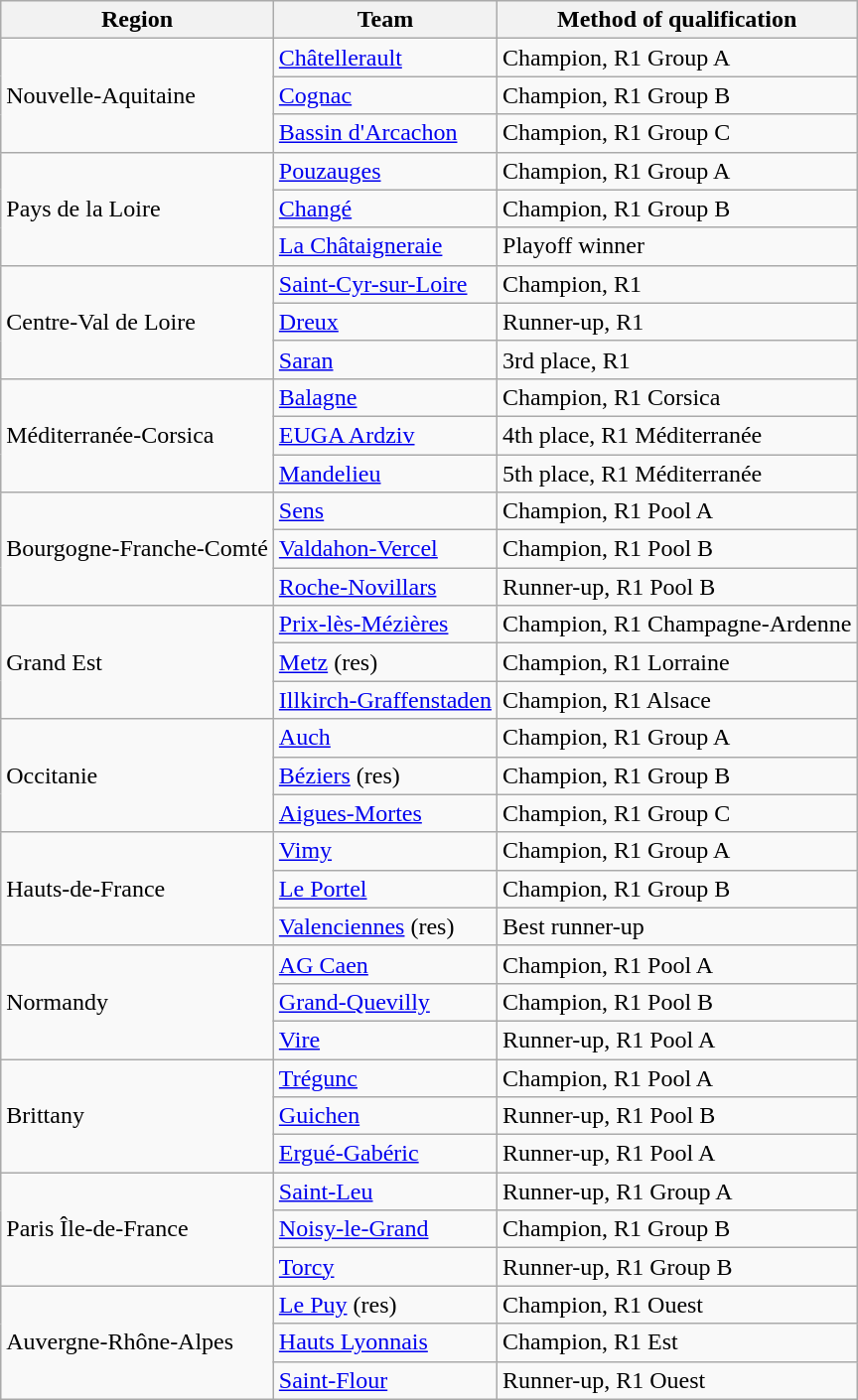<table class="wikitable">
<tr>
<th>Region</th>
<th>Team</th>
<th>Method of qualification</th>
</tr>
<tr>
<td rowspan=3>Nouvelle-Aquitaine</td>
<td><a href='#'>Châtellerault</a></td>
<td>Champion, R1 Group A</td>
</tr>
<tr>
<td><a href='#'>Cognac</a></td>
<td>Champion, R1 Group B</td>
</tr>
<tr>
<td><a href='#'>Bassin d'Arcachon</a></td>
<td>Champion, R1 Group C</td>
</tr>
<tr>
<td rowspan=3>Pays de la Loire</td>
<td><a href='#'>Pouzauges</a></td>
<td>Champion, R1 Group A</td>
</tr>
<tr>
<td><a href='#'>Changé</a></td>
<td>Champion, R1 Group B</td>
</tr>
<tr>
<td><a href='#'>La Châtaigneraie</a></td>
<td>Playoff winner</td>
</tr>
<tr>
<td rowspan=3>Centre-Val de Loire</td>
<td><a href='#'>Saint-Cyr-sur-Loire</a></td>
<td>Champion, R1</td>
</tr>
<tr>
<td><a href='#'>Dreux</a></td>
<td>Runner-up, R1</td>
</tr>
<tr>
<td><a href='#'>Saran</a></td>
<td>3rd place, R1</td>
</tr>
<tr>
<td rowspan=3>Méditerranée-Corsica</td>
<td><a href='#'>Balagne</a></td>
<td>Champion, R1 Corsica</td>
</tr>
<tr>
<td><a href='#'>EUGA Ardziv</a></td>
<td>4th place, R1 Méditerranée</td>
</tr>
<tr>
<td><a href='#'>Mandelieu</a></td>
<td>5th place, R1 Méditerranée</td>
</tr>
<tr>
<td rowspan=3>Bourgogne-Franche-Comté</td>
<td><a href='#'>Sens</a></td>
<td>Champion, R1 Pool A</td>
</tr>
<tr>
<td><a href='#'>Valdahon-Vercel</a></td>
<td>Champion, R1 Pool B</td>
</tr>
<tr>
<td><a href='#'>Roche-Novillars</a></td>
<td>Runner-up, R1 Pool B</td>
</tr>
<tr>
<td rowspan=3>Grand Est</td>
<td><a href='#'>Prix-lès-Mézières</a></td>
<td>Champion, R1 Champagne-Ardenne</td>
</tr>
<tr>
<td><a href='#'>Metz</a> (res)</td>
<td>Champion, R1 Lorraine</td>
</tr>
<tr>
<td><a href='#'>Illkirch-Graffenstaden</a></td>
<td>Champion, R1 Alsace</td>
</tr>
<tr>
<td rowspan=3>Occitanie</td>
<td><a href='#'>Auch</a></td>
<td>Champion, R1 Group A</td>
</tr>
<tr>
<td><a href='#'>Béziers</a> (res)</td>
<td>Champion, R1 Group B</td>
</tr>
<tr>
<td><a href='#'>Aigues-Mortes</a></td>
<td>Champion, R1 Group C</td>
</tr>
<tr>
<td rowspan=3>Hauts-de-France</td>
<td><a href='#'>Vimy</a></td>
<td>Champion, R1 Group A</td>
</tr>
<tr>
<td><a href='#'>Le Portel</a></td>
<td>Champion, R1 Group B</td>
</tr>
<tr>
<td><a href='#'>Valenciennes</a> (res)</td>
<td>Best runner-up</td>
</tr>
<tr>
<td rowspan=3>Normandy</td>
<td><a href='#'>AG Caen</a></td>
<td>Champion, R1 Pool A</td>
</tr>
<tr>
<td><a href='#'>Grand-Quevilly</a></td>
<td>Champion, R1 Pool B</td>
</tr>
<tr>
<td><a href='#'>Vire</a></td>
<td>Runner-up, R1 Pool A</td>
</tr>
<tr>
<td rowspan=3>Brittany</td>
<td><a href='#'>Trégunc</a></td>
<td>Champion, R1 Pool A</td>
</tr>
<tr>
<td><a href='#'>Guichen</a></td>
<td>Runner-up, R1 Pool B</td>
</tr>
<tr>
<td><a href='#'>Ergué-Gabéric</a></td>
<td>Runner-up, R1 Pool A</td>
</tr>
<tr>
<td rowspan=3>Paris Île-de-France</td>
<td><a href='#'>Saint-Leu</a></td>
<td>Runner-up, R1 Group A</td>
</tr>
<tr>
<td><a href='#'>Noisy-le-Grand</a></td>
<td>Champion, R1 Group B</td>
</tr>
<tr>
<td><a href='#'>Torcy</a></td>
<td>Runner-up, R1 Group B</td>
</tr>
<tr>
<td rowspan=3>Auvergne-Rhône-Alpes</td>
<td><a href='#'>Le Puy</a> (res)</td>
<td>Champion, R1 Ouest</td>
</tr>
<tr>
<td><a href='#'>Hauts Lyonnais</a></td>
<td>Champion, R1 Est</td>
</tr>
<tr>
<td><a href='#'>Saint-Flour</a></td>
<td>Runner-up, R1 Ouest</td>
</tr>
</table>
